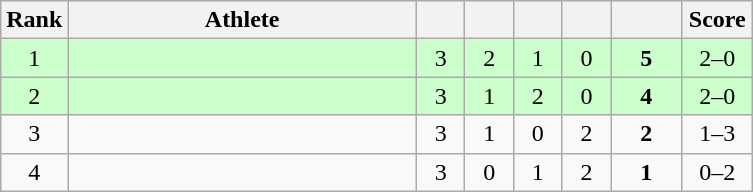<table class="wikitable" style="text-align: center;">
<tr>
<th width=25>Rank</th>
<th width=225>Athlete</th>
<th width=25></th>
<th width=25></th>
<th width=25></th>
<th width=25></th>
<th width=40></th>
<th width=40>Score</th>
</tr>
<tr bgcolor=ccffcc>
<td>1</td>
<td align=left></td>
<td>3</td>
<td>2</td>
<td>1</td>
<td>0</td>
<td><strong>5</strong></td>
<td>2–0</td>
</tr>
<tr bgcolor=ccffcc>
<td>2</td>
<td align=left></td>
<td>3</td>
<td>1</td>
<td>2</td>
<td>0</td>
<td><strong>4</strong></td>
<td>2–0</td>
</tr>
<tr>
<td>3</td>
<td align=left></td>
<td>3</td>
<td>1</td>
<td>0</td>
<td>2</td>
<td><strong>2</strong></td>
<td>1–3</td>
</tr>
<tr>
<td>4</td>
<td align=left></td>
<td>3</td>
<td>0</td>
<td>1</td>
<td>2</td>
<td><strong>1</strong></td>
<td>0–2</td>
</tr>
</table>
